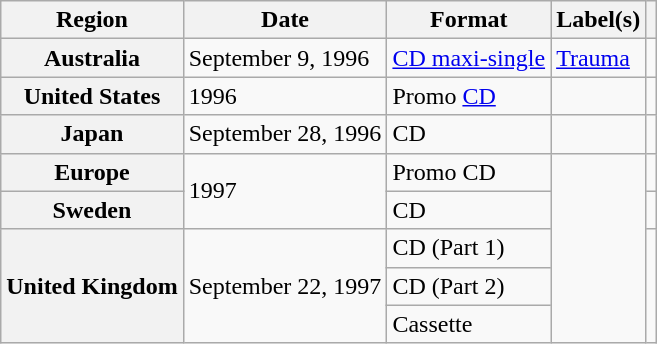<table class="wikitable plainrowheaders">
<tr>
<th scope="col">Region</th>
<th scope="col">Date</th>
<th scope="col">Format</th>
<th scope="col">Label(s)</th>
<th scope="col"></th>
</tr>
<tr>
<th scope="row">Australia</th>
<td>September 9, 1996</td>
<td><a href='#'>CD maxi-single</a></td>
<td><a href='#'>Trauma</a></td>
<td style="text-align:center;"></td>
</tr>
<tr>
<th scope="row">United States</th>
<td>1996</td>
<td>Promo <a href='#'>CD</a></td>
<td></td>
<td style="text-align:center;"></td>
</tr>
<tr>
<th scope="row">Japan</th>
<td>September 28, 1996</td>
<td>CD</td>
<td></td>
<td style="text-align:center;"></td>
</tr>
<tr>
<th scope="row">Europe</th>
<td rowspan="2">1997</td>
<td>Promo CD</td>
<td rowspan="5"></td>
<td style="text-align:center;"></td>
</tr>
<tr>
<th scope="row">Sweden</th>
<td>CD</td>
<td style="text-align:center;"></td>
</tr>
<tr>
<th scope="row" rowspan="3">United Kingdom</th>
<td rowspan="3">September 22, 1997</td>
<td>CD (Part 1)</td>
<td style="text-align:center;" rowspan="3"></td>
</tr>
<tr>
<td>CD (Part 2)</td>
</tr>
<tr>
<td>Cassette</td>
</tr>
</table>
